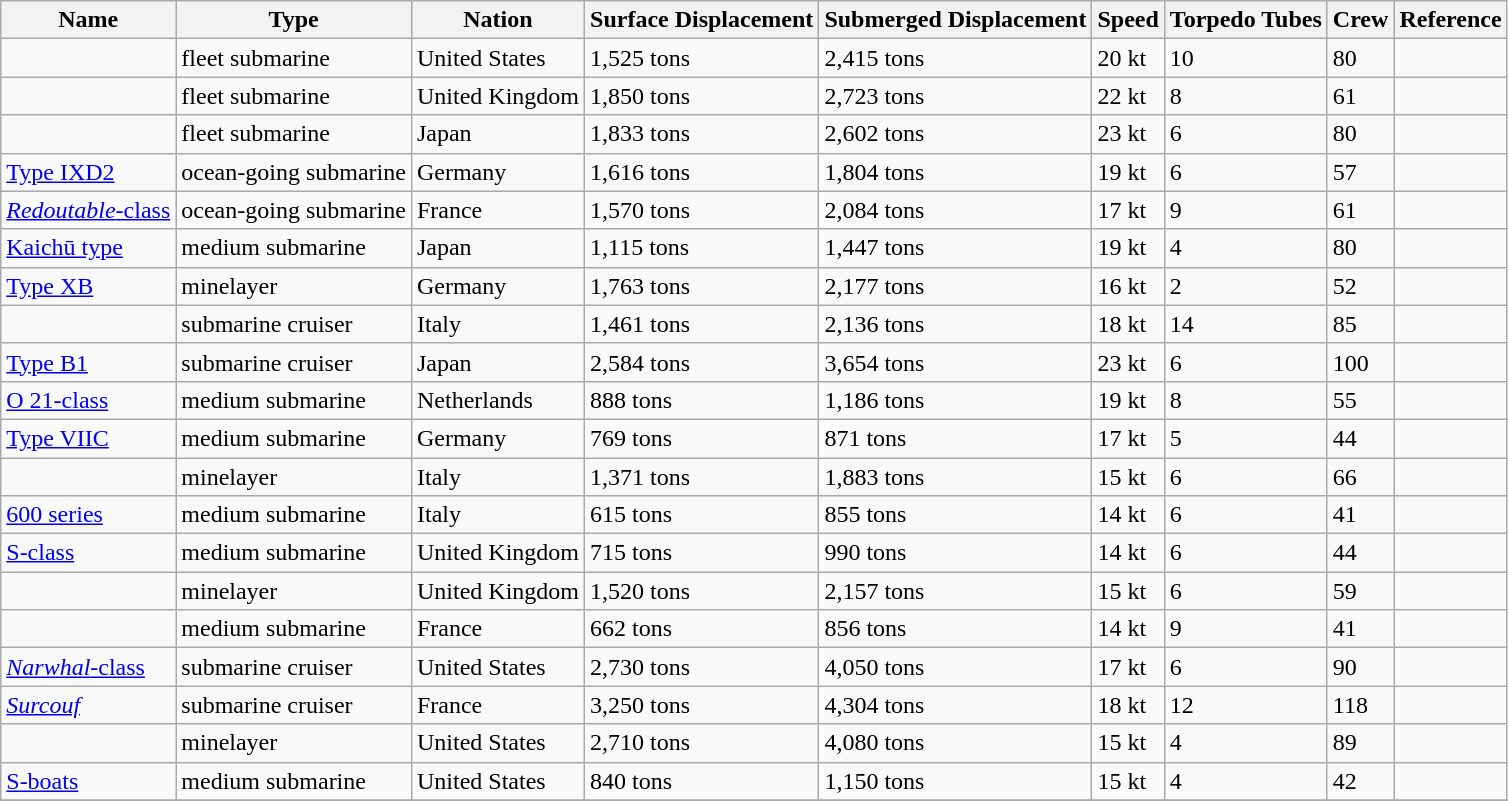<table class="wikitable sortable">
<tr>
<th>Name</th>
<th>Type</th>
<th>Nation</th>
<th>Surface Displacement</th>
<th>Submerged Displacement</th>
<th>Speed</th>
<th>Torpedo Tubes</th>
<th>Crew</th>
<th>Reference</th>
</tr>
<tr>
<td></td>
<td>fleet submarine</td>
<td>United States</td>
<td>1,525 tons</td>
<td>2,415 tons</td>
<td>20 kt</td>
<td>10</td>
<td>80</td>
<td></td>
</tr>
<tr>
<td></td>
<td>fleet submarine</td>
<td>United Kingdom</td>
<td>1,850 tons</td>
<td>2,723 tons</td>
<td>22 kt</td>
<td>8</td>
<td>61</td>
<td></td>
</tr>
<tr>
<td></td>
<td>fleet submarine</td>
<td>Japan</td>
<td>1,833 tons</td>
<td>2,602 tons</td>
<td>23 kt</td>
<td>6</td>
<td>80</td>
<td></td>
</tr>
<tr>
<td><a href='#'>Type IXD2</a></td>
<td>ocean-going submarine</td>
<td>Germany</td>
<td>1,616 tons</td>
<td>1,804 tons</td>
<td>19 kt</td>
<td>6</td>
<td>57</td>
<td></td>
</tr>
<tr>
<td><a href='#'><em>Redoutable</em>-class</a></td>
<td>ocean-going submarine</td>
<td>France</td>
<td>1,570 tons</td>
<td>2,084 tons</td>
<td>17 kt</td>
<td>9</td>
<td>61</td>
<td></td>
</tr>
<tr>
<td><a href='#'>Kaichū type</a></td>
<td>medium submarine</td>
<td>Japan</td>
<td>1,115 tons</td>
<td>1,447 tons</td>
<td>19 kt</td>
<td>4</td>
<td>80</td>
<td></td>
</tr>
<tr>
<td><a href='#'>Type XB</a></td>
<td>minelayer</td>
<td>Germany</td>
<td>1,763 tons</td>
<td>2,177 tons</td>
<td>16 kt</td>
<td>2</td>
<td>52</td>
<td></td>
</tr>
<tr>
<td></td>
<td>submarine cruiser</td>
<td>Italy</td>
<td>1,461 tons</td>
<td>2,136 tons</td>
<td>18 kt</td>
<td>14</td>
<td>85</td>
<td></td>
</tr>
<tr>
<td><a href='#'>Type B1</a></td>
<td>submarine cruiser</td>
<td>Japan</td>
<td>2,584 tons</td>
<td>3,654 tons</td>
<td>23 kt</td>
<td>6</td>
<td>100</td>
<td></td>
</tr>
<tr>
<td><a href='#'>O 21-class</a></td>
<td>medium submarine</td>
<td>Netherlands</td>
<td>888 tons</td>
<td>1,186 tons</td>
<td>19 kt</td>
<td>8</td>
<td>55</td>
<td></td>
</tr>
<tr>
<td><a href='#'>Type VIIC</a></td>
<td>medium submarine</td>
<td>Germany</td>
<td>769 tons</td>
<td>871 tons</td>
<td>17 kt</td>
<td>5</td>
<td>44</td>
<td></td>
</tr>
<tr>
<td></td>
<td>minelayer</td>
<td>Italy</td>
<td>1,371 tons</td>
<td>1,883 tons</td>
<td>15 kt</td>
<td>6</td>
<td>66</td>
<td></td>
</tr>
<tr>
<td><a href='#'>600 series</a></td>
<td>medium submarine</td>
<td>Italy</td>
<td>615 tons</td>
<td>855 tons</td>
<td>14 kt</td>
<td>6</td>
<td>41</td>
<td></td>
</tr>
<tr>
<td><a href='#'>S-class</a></td>
<td>medium submarine</td>
<td>United Kingdom</td>
<td>715 tons</td>
<td>990 tons</td>
<td>14 kt</td>
<td>6</td>
<td>44</td>
<td></td>
</tr>
<tr>
<td></td>
<td>minelayer</td>
<td>United Kingdom</td>
<td>1,520 tons</td>
<td>2,157 tons</td>
<td>15 kt</td>
<td>6</td>
<td>59</td>
<td></td>
</tr>
<tr>
<td></td>
<td>medium submarine</td>
<td>France</td>
<td>662 tons</td>
<td>856 tons</td>
<td>14 kt</td>
<td>9</td>
<td>41</td>
<td></td>
</tr>
<tr>
<td><a href='#'><em>Narwhal</em>-class</a></td>
<td>submarine cruiser</td>
<td>United States</td>
<td>2,730 tons</td>
<td>4,050 tons</td>
<td>17 kt</td>
<td>6</td>
<td>90</td>
<td></td>
</tr>
<tr>
<td><a href='#'><em>Surcouf</em></a></td>
<td>submarine cruiser</td>
<td>France</td>
<td>3,250 tons</td>
<td>4,304 tons</td>
<td>18 kt</td>
<td>12</td>
<td>118</td>
<td></td>
</tr>
<tr>
<td></td>
<td>minelayer</td>
<td>United States</td>
<td>2,710 tons</td>
<td>4,080 tons</td>
<td>15 kt</td>
<td>4</td>
<td>89</td>
<td></td>
</tr>
<tr>
<td><a href='#'>S-boats</a></td>
<td>medium submarine</td>
<td>United States</td>
<td>840 tons</td>
<td>1,150 tons</td>
<td>15 kt</td>
<td>4</td>
<td>42</td>
<td></td>
</tr>
<tr>
</tr>
</table>
